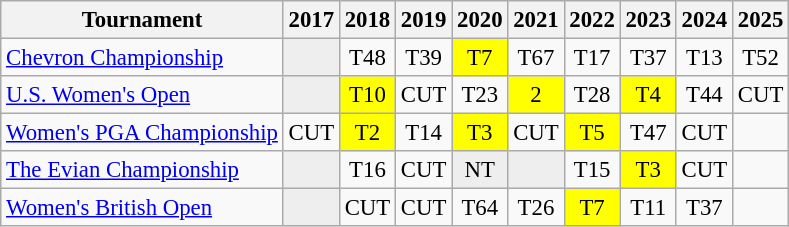<table class="wikitable" style="font-size:95%;text-align:center;">
<tr>
<th>Tournament</th>
<th>2017</th>
<th>2018</th>
<th>2019</th>
<th>2020</th>
<th>2021</th>
<th>2022</th>
<th>2023</th>
<th>2024</th>
<th>2025</th>
</tr>
<tr>
<td align=left><a href='#'>Chevron Championship</a></td>
<td style="background:#eeeeee;"></td>
<td>T48</td>
<td>T39</td>
<td style="background:yellow;">T7</td>
<td>T67</td>
<td>T17</td>
<td>T37</td>
<td>T13</td>
<td>T52</td>
</tr>
<tr>
<td align=left><a href='#'>U.S. Women's Open</a></td>
<td style="background:#eeeeee;"></td>
<td style="background:yellow;">T10</td>
<td>CUT</td>
<td>T23</td>
<td style="background:yellow;">2</td>
<td>T28</td>
<td style="background:yellow;">T4</td>
<td>T44</td>
<td>CUT</td>
</tr>
<tr>
<td align=left><a href='#'>Women's PGA Championship</a></td>
<td>CUT</td>
<td style="background:yellow;">T2</td>
<td>T14</td>
<td style="background:yellow;">T3</td>
<td>CUT</td>
<td style="background:yellow;">T5</td>
<td>T47</td>
<td>CUT</td>
<td></td>
</tr>
<tr>
<td align=left><a href='#'>The Evian Championship</a></td>
<td style="background:#eeeeee;"></td>
<td>T16</td>
<td>CUT</td>
<td style="background:#eeeeee;">NT</td>
<td style="background:#eeeeee;"></td>
<td>T15</td>
<td style="background:yellow;">T3</td>
<td>CUT</td>
<td></td>
</tr>
<tr>
<td align=left><a href='#'>Women's British Open</a></td>
<td style="background:#eeeeee;"></td>
<td>CUT</td>
<td>CUT</td>
<td>T64</td>
<td>T26</td>
<td style="background:yellow;">T7</td>
<td>T11</td>
<td>T37</td>
<td></td>
</tr>
</table>
